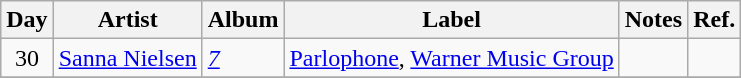<table class="wikitable" id="table_June">
<tr>
<th>Day</th>
<th>Artist</th>
<th>Album</th>
<th>Label</th>
<th>Notes</th>
<th>Ref.</th>
</tr>
<tr>
<td style="text-align:center;" rowspan="1">30</td>
<td><a href='#'>Sanna Nielsen</a></td>
<td><em><a href='#'>7</a></em></td>
<td><a href='#'>Parlophone</a>, <a href='#'>Warner Music Group</a></td>
<td></td>
<td></td>
</tr>
<tr>
</tr>
</table>
